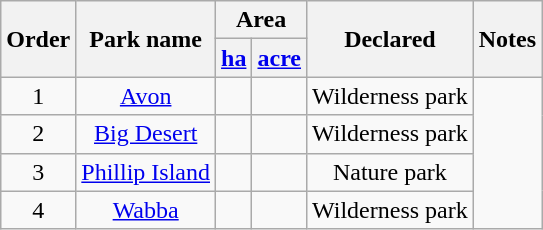<table class="wikitable sortable plainrowheaders" style="text-align:center;">
<tr>
<th scope="col" rowspan="2">Order</th>
<th scope="col" rowspan="2">Park name</th>
<th scope="col" colspan="2">Area</th>
<th scope="col" rowspan="2">Declared<br></th>
<th scope="col" rowspan="2">Notes</th>
</tr>
<tr>
<th scope="col"><a href='#'>ha</a></th>
<th scope="col"><a href='#'>acre</a></th>
</tr>
<tr>
<td scope="row">1</td>
<td><a href='#'>Avon</a></td>
<td></td>
<td></td>
<td>Wilderness park</td>
</tr>
<tr>
<td scope="row">2</td>
<td><a href='#'>Big Desert</a></td>
<td></td>
<td></td>
<td>Wilderness park</td>
</tr>
<tr>
<td scope="row">3</td>
<td><a href='#'>Phillip Island</a></td>
<td></td>
<td></td>
<td>Nature park</td>
</tr>
<tr>
<td scope="row">4</td>
<td><a href='#'>Wabba</a></td>
<td></td>
<td></td>
<td>Wilderness park</td>
</tr>
</table>
